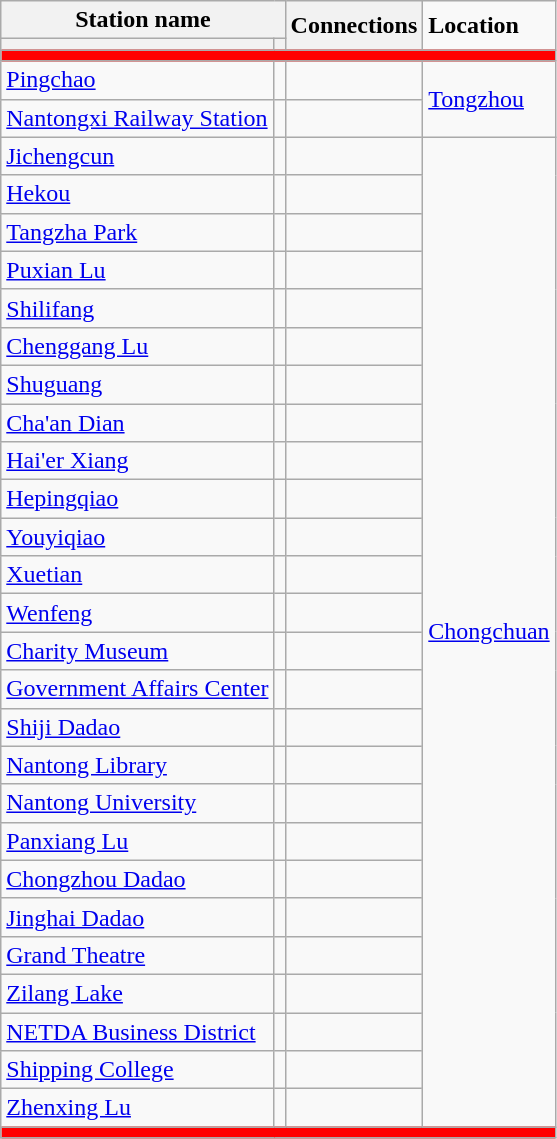<table class="wikitable">
<tr>
<th colspan="2">Station name</th>
<th rowspan="2">Connections</th>
<td rowspan="2"><strong>Location</strong></td>
</tr>
<tr>
<th></th>
<th></th>
</tr>
<tr style = "background:#FF0000; height: 2pt">
<td colspan="4"></td>
</tr>
<tr>
<td><a href='#'>Pingchao</a></td>
<td></td>
<td></td>
<td rowspan="2"><a href='#'>Tongzhou</a></td>
</tr>
<tr>
<td><a href='#'>Nantongxi Railway Station</a></td>
<td></td>
<td> </td>
</tr>
<tr>
<td><a href='#'>Jichengcun</a></td>
<td></td>
<td></td>
<td rowspan="26"><a href='#'>Chongchuan</a></td>
</tr>
<tr>
<td><a href='#'>Hekou</a></td>
<td></td>
<td></td>
</tr>
<tr>
<td><a href='#'>Tangzha Park</a></td>
<td></td>
<td></td>
</tr>
<tr>
<td><a href='#'>Puxian Lu</a></td>
<td></td>
<td></td>
</tr>
<tr>
<td><a href='#'>Shilifang</a></td>
<td></td>
<td></td>
</tr>
<tr>
<td><a href='#'>Chenggang Lu</a></td>
<td></td>
<td></td>
</tr>
<tr>
<td><a href='#'>Shuguang</a></td>
<td></td>
<td></td>
</tr>
<tr>
<td><a href='#'>Cha'an Dian</a></td>
<td></td>
<td></td>
</tr>
<tr>
<td><a href='#'>Hai'er Xiang</a></td>
<td></td>
<td></td>
</tr>
<tr>
<td><a href='#'>Hepingqiao</a></td>
<td></td>
<td></td>
</tr>
<tr>
<td><a href='#'>Youyiqiao</a></td>
<td></td>
<td></td>
</tr>
<tr>
<td><a href='#'>Xuetian</a></td>
<td></td>
<td></td>
</tr>
<tr>
<td><a href='#'>Wenfeng</a></td>
<td></td>
<td></td>
</tr>
<tr>
<td><a href='#'>Charity Museum</a></td>
<td></td>
<td></td>
</tr>
<tr>
<td><a href='#'>Government Affairs Center</a></td>
<td></td>
<td></td>
</tr>
<tr>
<td><a href='#'>Shiji Dadao</a></td>
<td></td>
<td></td>
</tr>
<tr>
<td><a href='#'>Nantong Library</a></td>
<td></td>
<td></td>
</tr>
<tr>
<td><a href='#'>Nantong University</a></td>
<td></td>
<td></td>
</tr>
<tr>
<td><a href='#'>Panxiang Lu</a></td>
<td></td>
<td></td>
</tr>
<tr>
<td><a href='#'>Chongzhou Dadao</a></td>
<td></td>
<td></td>
</tr>
<tr>
<td><a href='#'>Jinghai Dadao</a></td>
<td></td>
<td></td>
</tr>
<tr>
<td><a href='#'>Grand Theatre</a></td>
<td></td>
<td></td>
</tr>
<tr>
<td><a href='#'>Zilang Lake</a></td>
<td></td>
<td></td>
</tr>
<tr>
<td><a href='#'>NETDA Business District</a></td>
<td></td>
<td></td>
</tr>
<tr>
<td><a href='#'>Shipping College</a></td>
<td></td>
<td></td>
</tr>
<tr>
<td><a href='#'>Zhenxing Lu</a></td>
<td></td>
<td></td>
</tr>
<tr style = "background:#FF0000; height: 2pt">
<td colspan="4"></td>
</tr>
</table>
